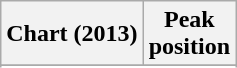<table class="wikitable sortable plainrowheaders" style="text-align:center">
<tr>
<th scope="col">Chart (2013)</th>
<th scope="col">Peak<br>position</th>
</tr>
<tr>
</tr>
<tr>
</tr>
<tr>
</tr>
<tr>
</tr>
<tr>
</tr>
<tr>
</tr>
<tr>
</tr>
</table>
